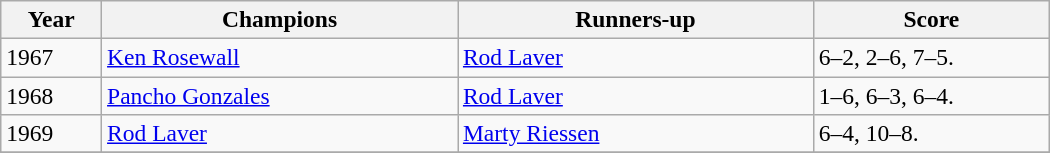<table class="wikitable" style="font-size:98%;">
<tr>
<th style="width:60px;">Year</th>
<th style="width:230px;">Champions</th>
<th style="width:230px;">Runners-up</th>
<th style="width:150px;">Score</th>
</tr>
<tr>
<td>1967</td>
<td> <a href='#'>Ken Rosewall</a></td>
<td> <a href='#'>Rod Laver</a></td>
<td>6–2, 2–6, 7–5.</td>
</tr>
<tr>
<td>1968</td>
<td> <a href='#'>Pancho Gonzales</a></td>
<td> <a href='#'>Rod Laver</a></td>
<td>1–6, 6–3, 6–4.</td>
</tr>
<tr>
<td>1969</td>
<td> <a href='#'>Rod Laver</a></td>
<td> <a href='#'>Marty Riessen</a></td>
<td>6–4, 10–8.</td>
</tr>
<tr>
</tr>
</table>
